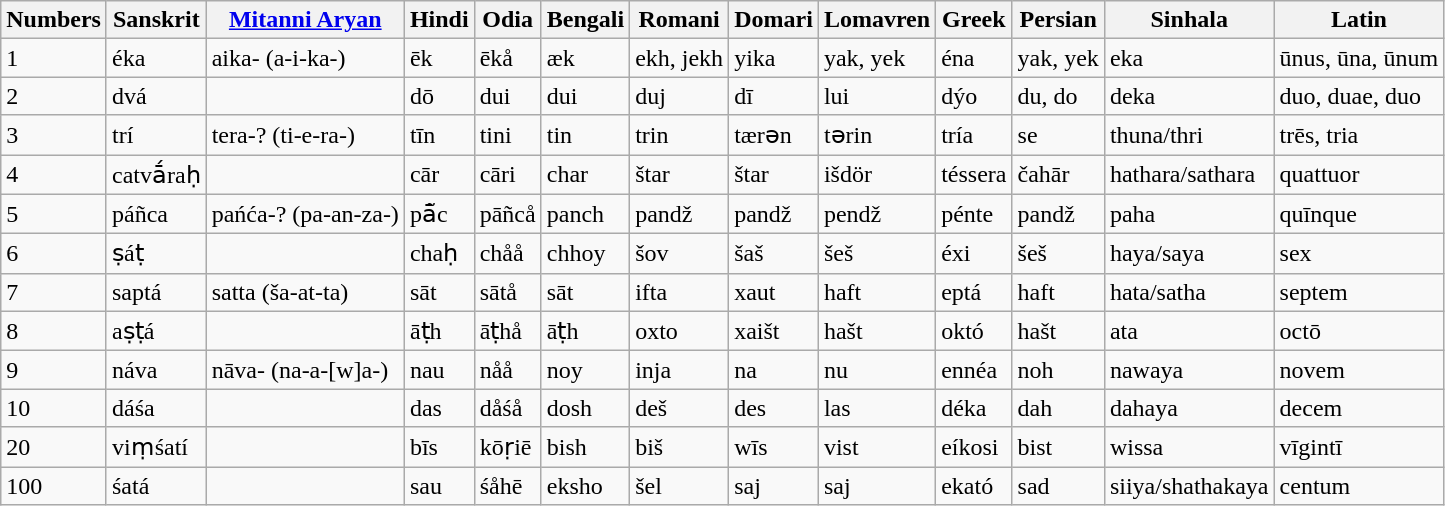<table class="wikitable">
<tr>
<th>Numbers</th>
<th>Sanskrit</th>
<th><a href='#'>Mitanni Aryan</a></th>
<th>Hindi</th>
<th>Odia</th>
<th>Bengali</th>
<th>Romani</th>
<th>Domari</th>
<th>Lomavren</th>
<th>Greek</th>
<th>Persian</th>
<th>Sinhala</th>
<th>Latin</th>
</tr>
<tr>
<td>1</td>
<td>éka</td>
<td>aika- (a-i-ka-)</td>
<td>ēk</td>
<td>ēkå</td>
<td>æk</td>
<td>ekh, jekh</td>
<td>yika</td>
<td>yak, yek</td>
<td>éna</td>
<td>yak, yek</td>
<td>eka</td>
<td>ūnus, ūna, ūnum</td>
</tr>
<tr>
<td>2</td>
<td>dvá</td>
<td></td>
<td>dō</td>
<td>dui</td>
<td>dui</td>
<td>duj</td>
<td>dī</td>
<td>lui</td>
<td>dýo</td>
<td>du, do</td>
<td>deka</td>
<td>duo, duae, duo</td>
</tr>
<tr>
<td>3</td>
<td>trí</td>
<td>tera-? (ti-e-ra-)</td>
<td>tīn</td>
<td>tini</td>
<td>tin</td>
<td>trin</td>
<td>tærən</td>
<td>tərin</td>
<td>tría</td>
<td>se</td>
<td>thuna/thri</td>
<td>trēs, tria</td>
</tr>
<tr>
<td>4</td>
<td>catvā́raḥ</td>
<td></td>
<td>cār</td>
<td>cāri</td>
<td>char</td>
<td>štar</td>
<td>štar</td>
<td>išdör</td>
<td>téssera</td>
<td>čahār</td>
<td>hathara/sathara</td>
<td>quattuor</td>
</tr>
<tr>
<td>5</td>
<td>páñca</td>
<td>pańća-? (pa-an-za-)</td>
<td>pā̃c</td>
<td>pāñcå</td>
<td>panch</td>
<td>pandž</td>
<td>pandž</td>
<td>pendž</td>
<td>pénte</td>
<td>pandž</td>
<td>paha</td>
<td>quīnque</td>
</tr>
<tr>
<td>6</td>
<td>ṣáṭ</td>
<td></td>
<td>chaḥ</td>
<td>chåå</td>
<td>chhoy</td>
<td>šov</td>
<td>šaš</td>
<td>šeš</td>
<td>éxi</td>
<td>šeš</td>
<td>haya/saya</td>
<td>sex</td>
</tr>
<tr>
<td>7</td>
<td>saptá</td>
<td>satta (ša-at-ta)</td>
<td>sāt</td>
<td>sātå</td>
<td>sāt</td>
<td>ifta</td>
<td>xaut</td>
<td>haft</td>
<td>eptá</td>
<td>haft</td>
<td>hata/satha</td>
<td>septem</td>
</tr>
<tr>
<td>8</td>
<td>aṣṭá</td>
<td></td>
<td>āṭh</td>
<td>āṭhå</td>
<td>āṭh</td>
<td>oxto</td>
<td>xaišt</td>
<td>hašt</td>
<td>októ</td>
<td>hašt</td>
<td>ata</td>
<td>octō</td>
</tr>
<tr>
<td>9</td>
<td>náva</td>
<td>nāva- (na-a-[w]a-)</td>
<td>nau</td>
<td>nåå</td>
<td>noy</td>
<td>inja</td>
<td>na</td>
<td>nu</td>
<td>ennéa</td>
<td>noh</td>
<td>nawaya</td>
<td>novem</td>
</tr>
<tr>
<td>10</td>
<td>dáśa</td>
<td></td>
<td>das</td>
<td>dåśå</td>
<td>dosh</td>
<td>deš</td>
<td>des</td>
<td>las</td>
<td>déka</td>
<td>dah</td>
<td>dahaya</td>
<td>decem</td>
</tr>
<tr>
<td>20</td>
<td>viṃśatí</td>
<td></td>
<td>bīs</td>
<td>kōṛiē</td>
<td>bish</td>
<td>biš</td>
<td>wīs</td>
<td>vist</td>
<td>eíkosi</td>
<td>bist</td>
<td>wissa</td>
<td>vīgintī</td>
</tr>
<tr>
<td>100</td>
<td>śatá</td>
<td></td>
<td>sau</td>
<td>śåhē</td>
<td>eksho</td>
<td>šel</td>
<td>saj</td>
<td>saj</td>
<td>ekató</td>
<td>sad</td>
<td>siiya/shathakaya</td>
<td>centum</td>
</tr>
</table>
